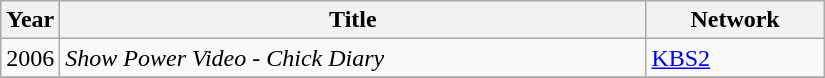<table class="wikitable" style="width:550px">
<tr>
<th width=10>Year</th>
<th>Title</th>
<th>Network</th>
</tr>
<tr>
<td>2006</td>
<td><em>Show Power Video - Chick Diary</em></td>
<td><a href='#'>KBS2</a></td>
</tr>
<tr>
</tr>
</table>
